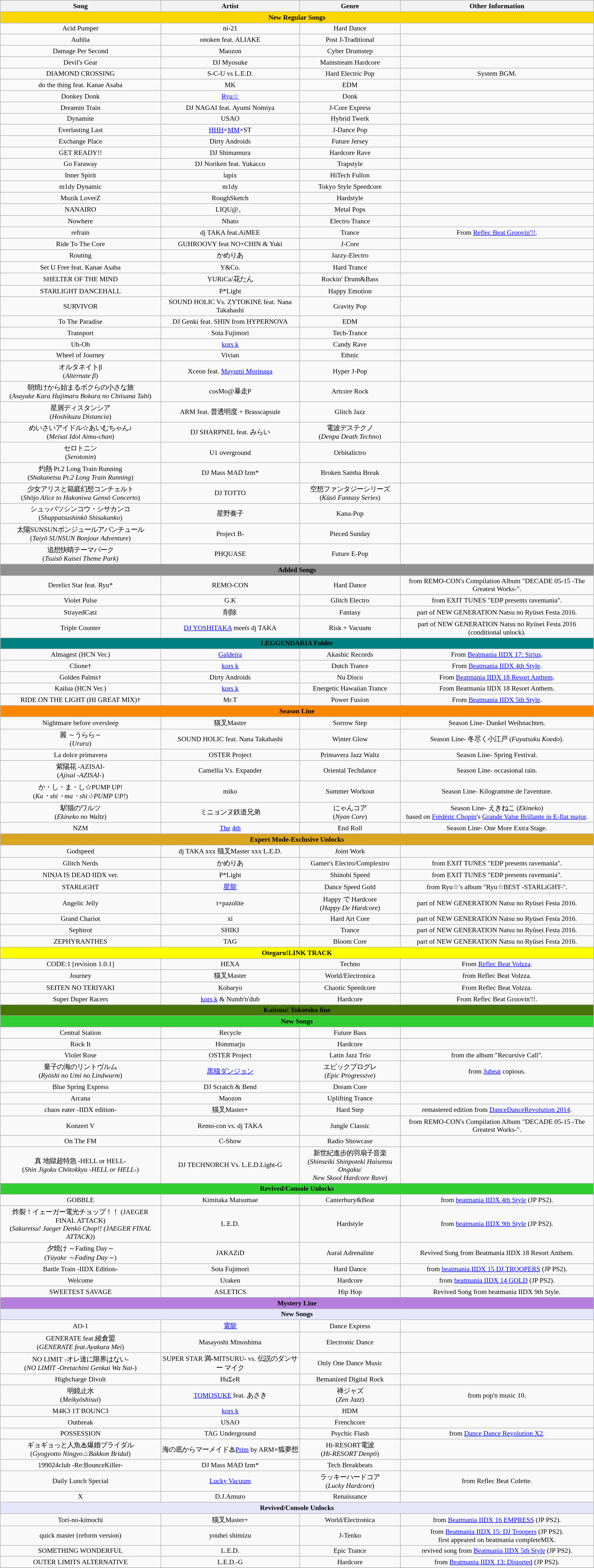<table class="wikitable sortable" style="font-size:90%; text-align:center;">
<tr>
<th><strong>Song</strong></th>
<th><strong>Artist</strong></th>
<th><strong>Genre</strong></th>
<th><strong>Other Information</strong></th>
</tr>
<tr>
<th colspan="4" style="background:#FFD700;">New Regular Songs</th>
</tr>
<tr>
<td>Acid Pumper</td>
<td>ni-21</td>
<td>Hard Dance</td>
<td></td>
</tr>
<tr>
<td>Aublia</td>
<td>onoken feat. ALIAKE</td>
<td>Post J-Traditional</td>
<td></td>
</tr>
<tr>
<td>Damage Per Second</td>
<td>Maozon</td>
<td>Cyber Drumstep</td>
<td></td>
</tr>
<tr>
<td>Devil's Gear</td>
<td>DJ Myosuke</td>
<td>Mainstream Hardcore</td>
<td></td>
</tr>
<tr>
<td>DIAMOND CROSSING</td>
<td>S-C-U vs L.E.D.</td>
<td>Hard Electric Pop</td>
<td>System BGM.</td>
</tr>
<tr>
<td>do the thing feat. Kanae Asaba</td>
<td>MK</td>
<td>EDM</td>
<td></td>
</tr>
<tr>
<td>Donkey Donk</td>
<td><a href='#'>Ryu☆</a></td>
<td>Donk</td>
<td></td>
</tr>
<tr>
<td>Dreamin Train</td>
<td>DJ NAGAI feat. Ayumi Nomiya</td>
<td>J-Core Express</td>
<td></td>
</tr>
<tr>
<td>Dynamite</td>
<td>USAO</td>
<td>Hybrid Twerk</td>
<td></td>
</tr>
<tr>
<td>Everlasting Last</td>
<td><a href='#'>HHH</a>×<a href='#'>MM</a>×ST</td>
<td>J-Dance Pop</td>
<td></td>
</tr>
<tr>
<td>Exchange Place</td>
<td>Dirty Androids</td>
<td>Future Jersey</td>
<td></td>
</tr>
<tr>
<td>GET READY!!</td>
<td>DJ Shimamura</td>
<td>Hardcore Rave</td>
<td></td>
</tr>
<tr>
<td>Go Faraway</td>
<td>DJ Noriken feat. Yukacco</td>
<td>Trapstyle</td>
<td></td>
</tr>
<tr>
<td>Inner Spirit</td>
<td>lapix</td>
<td>HiTech Fullon</td>
<td></td>
</tr>
<tr>
<td>m1dy Dynamic</td>
<td>m1dy</td>
<td>Tokyo Style Speedcore</td>
<td></td>
</tr>
<tr>
<td>Muzik LoverZ</td>
<td>RoughSketch</td>
<td>Hardstyle</td>
<td></td>
</tr>
<tr>
<td>NANAIRO</td>
<td>LIQU@。</td>
<td>Metal Pops</td>
<td></td>
</tr>
<tr>
<td>Nowhere</td>
<td>Nhato</td>
<td>Electro Trance</td>
<td></td>
</tr>
<tr>
<td>refrain</td>
<td>dj TAKA feat.AiMEE</td>
<td>Trance</td>
<td>From <a href='#'>Reflec Beat Groovin'!!</a>.</td>
</tr>
<tr>
<td>Ride To The Core</td>
<td>GUHROOVY feat NO+CHIN & Yuki</td>
<td>J-Core</td>
<td></td>
</tr>
<tr>
<td>Routing</td>
<td>かめりあ</td>
<td>Jazzy-Electro</td>
<td></td>
</tr>
<tr>
<td>Set U Free feat. Kanae Asaba</td>
<td>Y&Co.</td>
<td>Hard Trance</td>
<td></td>
</tr>
<tr>
<td>SHELTER OF THE MIND</td>
<td>YURiCa/花たん</td>
<td>Rockin' Drum&Bass</td>
<td></td>
</tr>
<tr>
<td>STARLIGHT DANCEHALL</td>
<td>P*Light</td>
<td>Happy Emotion</td>
<td></td>
</tr>
<tr>
<td>SURVIVOR</td>
<td>SOUND HOLIC Vs. ZYTOKINE feat. Nana Takahashi</td>
<td>Gravity Pop</td>
<td></td>
</tr>
<tr>
<td>To The Paradise</td>
<td>DJ Genki feat. SHIN from HYPERNOVA</td>
<td>EDM</td>
<td></td>
</tr>
<tr>
<td>Transport</td>
<td>Sota Fujimori</td>
<td>Tech-Trance</td>
<td></td>
</tr>
<tr>
<td>Uh-Oh</td>
<td><a href='#'>kors k</a></td>
<td>Candy Rave</td>
<td></td>
</tr>
<tr>
<td>Wheel of Journey</td>
<td>Vivian</td>
<td>Ethnic</td>
<td></td>
</tr>
<tr>
<td>オルタネイトβ<br>(<em>Alternate β</em>)</td>
<td>Xceon feat. <a href='#'>Mayumi Morinaga</a></td>
<td>Hyper J-Pop</td>
<td></td>
</tr>
<tr>
<td>朝焼けから始まるボクらの小さな旅<br>(<em>Asayake Kara Hajimaru Bokura no Chiisana Tabi</em>)</td>
<td>cosMo@暴走P</td>
<td>Artcore Rock</td>
<td></td>
</tr>
<tr>
<td>星屑ディスタンシア<br>(<em>Hoshikuzu Distancia</em>)</td>
<td>ARM feat. 普透明度 + Brasscapsule</td>
<td>Glitch Jazz</td>
<td></td>
</tr>
<tr>
<td>めいさいアイドル☆あいむちゃん♪<br>(<em>Meisai Idol Aimu-chan</em>)</td>
<td>DJ SHARPNEL feat. みらい</td>
<td>電波デステクノ<br>(<em>Denpa Death Techno</em>)</td>
<td></td>
</tr>
<tr>
<td>セロトニン<br>(<em>Serotonin</em>)</td>
<td>U1 overground</td>
<td>Orbitalictro</td>
<td></td>
</tr>
<tr>
<td>灼熱 Pt.2 Long Train Running<br>(<em>Shakunetsu Pt.2 Long Train Running</em>)</td>
<td>DJ Mass MAD Izm*</td>
<td>Broken Samba Break</td>
<td></td>
</tr>
<tr>
<td>少女アリスと箱庭幻想コンチェルト<br>(<em>Shōjo Alice to Hakoniwa Gensō Concerto</em>)</td>
<td>DJ TOTTO</td>
<td>空想ファンタジーシリーズ<br>(<em>Kūsō Fantasy Series</em>)</td>
<td></td>
</tr>
<tr>
<td>シュッパツシンコウ・シサカンコ<br>(<em>Shuppatsushinkō Shisakanko</em>)</td>
<td>星野奏子</td>
<td>Kana-Pop</td>
<td></td>
</tr>
<tr>
<td>太陽SUNSUNボンジュールアバンチュール<br>(<em>Taiyō SUNSUN Bonjour Adventure</em>)</td>
<td>Project B-</td>
<td>Pieced Sunday</td>
<td></td>
</tr>
<tr>
<td>追想快晴テーマパーク<br>(<em>Tsuisō Kaisei Theme Park</em>)</td>
<td>PHQUASE</td>
<td>Future E-Pop</td>
<td></td>
</tr>
<tr>
<th colspan="4" style="background:#909090;">Added Songs</th>
</tr>
<tr>
<td>Derelict Star feat. Ryu*</td>
<td>REMO-CON</td>
<td>Hard Dance</td>
<td>from REMO-CON's Compilation Album "DECADE 05-15 -The Greatest Works-".</td>
</tr>
<tr>
</tr>
<tr>
<td>Violet Pulse</td>
<td>G.K</td>
<td>Glitch Electro</td>
<td>from EXIT TUNES "EDP presents ravemania".</td>
</tr>
<tr>
<td>StrayedCatz</td>
<td>削除</td>
<td>Fantasy</td>
<td>part of NEW GENERATION Natsu no Ryüsei Festa 2016.</td>
</tr>
<tr>
<td>Triple Counter</td>
<td><a href='#'>DJ YOSHITAKA</a> meets dj TAKA</td>
<td>Risk + Vacuum</td>
<td>part of NEW GENERATION Natsu no Ryüsei Festa 2016 (conditional unlock).</td>
</tr>
<tr>
<th colspan="4" style="background:#008080;">LEGGENDARIA Folder</th>
</tr>
<tr>
<td>Almagest (HCN Ver.)</td>
<td><a href='#'>Gal</a><a href='#'>deira</a></td>
<td>Akashic Records</td>
<td>From <a href='#'>Beatmania IIDX 17: Sirius</a>.</td>
</tr>
<tr>
<td>Clione†</td>
<td><a href='#'>kors k</a></td>
<td>Dutch Trance</td>
<td>From <a href='#'>Beatmania IIDX 4th Style</a>.</td>
</tr>
<tr>
<td>Golden Palms†</td>
<td>Dirty Androids</td>
<td>Nu Disco</td>
<td>From <a href='#'>Beatmania IIDX 18 Resort Anthem</a>.</td>
</tr>
<tr>
<td>Kailua (HCN Ver.)</td>
<td><a href='#'>kors k</a></td>
<td>Energetic Hawaiian Trance</td>
<td>From Beatmania IIDX 18 Resort Anthem.</td>
</tr>
<tr>
<td>RIDE ON THE LIGHT (HI GREAT MIX)†</td>
<td>Mr.T</td>
<td>Power Fusion</td>
<td>From <a href='#'>Beatmania IIDX 5th Style</a>.</td>
</tr>
<tr>
<th colspan="4" style="background:#FF8800;">Season Line</th>
</tr>
<tr>
<td>Nightmare before oversleep</td>
<td>猫叉Master</td>
<td>Sorrow Step</td>
<td>Season Line- Dunkel Weihnachten.</td>
</tr>
<tr>
<td>麗 ～うらら～<br>(<em>Urara</em>)</td>
<td>SOUND HOLIC feat. Nana Takahashi</td>
<td>Winter Glow</td>
<td>Season Line- 冬尽く小江戸 (<em>Fuyutsuku Koedo</em>).</td>
</tr>
<tr>
<td>La dolce primavera</td>
<td>OSTER Project</td>
<td>Primavera Jazz Waltz</td>
<td>Season Line- Spring Festival.</td>
</tr>
<tr>
<td>紫陽花 -AZISAI-<br>(<em>Ajisai -AZISAI-</em>)</td>
<td>Camellia Vs. Expander</td>
<td>Oriental Techdance</td>
<td>Season Line- occasional rain.</td>
</tr>
<tr>
<td>か・し・ま・し☆PUMP UP!<br>(<em>Ka・shi・ma・shi☆PUMP UP!</em>)</td>
<td>miko</td>
<td>Summer Workout</td>
<td>Season Line- Kilogramme de l'aventure.</td>
</tr>
<tr>
<td>駅猫のワルツ<br>(<em>Ekineko no Waltz</em>)</td>
<td>ミニョンヌ鉄道兄弟</td>
<td>にゃんコア<br>(<em>Nyan Core</em>)</td>
<td>Season Line- えきねこ (<em>Ekineko</em>)<br>based on <a href='#'>Frédéric Chopin</a>'s <a href='#'>Grande Valse Brillante in E-flat major</a>.</td>
</tr>
<tr>
<td>NZM</td>
<td><a href='#'>The</a> <a href='#'>4th</a></td>
<td>End Roll</td>
<td>Season Line- One More Extra Stage.</td>
</tr>
<tr>
<th colspan="4" style="background:#DAA520;">Expert Mode-Exclusive Unlocks</th>
</tr>
<tr>
<td>Godspeed</td>
<td>dj TAKA xxx 猫叉Master xxx L.E.D.</td>
<td>Joint Work</td>
<td></td>
</tr>
<tr>
<td>Glitch Nerds</td>
<td>かめりあ</td>
<td>Gamer's Electro/Complextro</td>
<td>from EXIT TUNES "EDP presents ravemania".</td>
</tr>
<tr>
<td>NINJA IS DEAD IIDX ver.</td>
<td>P*Light</td>
<td>Shinobi Speed</td>
<td>from EXIT TUNES "EDP presents ravemania".</td>
</tr>
<tr>
<td>STARLiGHT</td>
<td><a href='#'>星龍</a></td>
<td>Dance Speed Gold</td>
<td>from Ryu☆'s album "Ryu☆BEST -STARLiGHT-".</td>
</tr>
<tr>
<td>Angelic Jelly</td>
<td>t+pazolite</td>
<td>Happy で Hardcore <br>(<em>Happy De Hardcore</em>)</td>
<td>part of NEW GENERATION Natsu no Ryüsei Festa 2016.</td>
</tr>
<tr>
<td>Grand Chariot</td>
<td>xi</td>
<td>Hard Art Core</td>
<td>part of NEW GENERATION Natsu no Ryüsei Festa 2016.</td>
</tr>
<tr>
<td>Sephirot</td>
<td>SHIKI</td>
<td>Trance</td>
<td>part of NEW GENERATION Natsu no Ryüsei Festa 2016.</td>
</tr>
<tr>
<td>ZEPHYRANTHES</td>
<td>TAG</td>
<td>Bloom Core</td>
<td>part of NEW GENERATION Natsu no Ryüsei Festa 2016.</td>
</tr>
<tr>
<th colspan="4" style="background:#FFFF00;">Otegaru!LINK TRACK</th>
</tr>
<tr>
<td>CODE:1 [revision 1.0.1]</td>
<td>HEXA</td>
<td>Techno</td>
<td>From <a href='#'>Reflec Beat Volzza</a>.</td>
</tr>
<tr>
<td>Journey</td>
<td>猫叉Master</td>
<td>World/Electronica</td>
<td>from Reflec Beat Volzza.</td>
</tr>
<tr>
<td>SEITEN NO TERIYAKI</td>
<td>Kobaryo</td>
<td>Chaotic Speedcore</td>
<td>From Reflec Beat Volzza.</td>
</tr>
<tr>
<td>Super Duper Racers</td>
<td><a href='#'>kors k</a> & Numb'n'dub</td>
<td>Hardcore</td>
<td>From Reflec Beat Groovin'!!.</td>
</tr>
<tr>
<th colspan="4" style="background:#467408;">Kaitsuu! Tokotoko line</th>
</tr>
<tr>
<th colspan="4" style=background:#32CD32;">New Songs</th>
</tr>
<tr>
<td>Central Station</td>
<td>Recycle</td>
<td>Future Bass</td>
<td></td>
</tr>
<tr>
<td>Rock It</td>
<td>Hommarju</td>
<td>Hardcore</td>
<td></td>
</tr>
<tr>
<td>Violet Rose</td>
<td>OSTER Project</td>
<td>Latin Jazz Trio</td>
<td>from the album "Recursive Call".</td>
</tr>
<tr>
<td>量子の海のリントヴルム<br>(<em>Ryóshi no Umi no Lindwurm</em>)</td>
<td><a href='#'>黒猫ダンジョン</a></td>
<td>エピックプログレ<br>(<em>Epic Progressive</em>)</td>
<td>from <a href='#'>Jubeat</a> copious.</td>
</tr>
<tr>
<td>Blue Spring Express</td>
<td>DJ Scratch & Bend</td>
<td>Dream Core</td>
<td></td>
</tr>
<tr>
<td>Arcana</td>
<td>Maozon</td>
<td>Uplifting Trance</td>
<td></td>
</tr>
<tr>
<td>chaos eater -IIDX edition-</td>
<td>猫叉Master+</td>
<td>Hard Step</td>
<td>remastered edition from <a href='#'>DanceDanceRevolution 2014</a>.</td>
</tr>
<tr>
<td>Konzert V</td>
<td>Remo-con vs. dj TAKA</td>
<td>Jungle Classic</td>
<td>from REMO-CON's Compilation Album "DECADE 05-15 -The Greatest Works-".</td>
</tr>
<tr>
<td>On The FM</td>
<td>C-Show</td>
<td>Radio Showcase</td>
<td></td>
</tr>
<tr>
<td>真 地獄超特急 -HELL or HELL-<br>(<em>Shin Jigoku Chōtokkyu -HELL or HELL-</em>)</td>
<td>DJ TECHNORCH Vs. L.E.D.Light-G</td>
<td>新世紀進步的羽扇子音楽<br>(<em>Shinseiki Shinpoteki Haisensu Ongaku</em>/<br><em>New Skool Hardcore Rave</em>)</td>
<td></td>
</tr>
<tr>
<th colspan="4" style=background:#32CD32;">Revived/Console Unlocks</th>
</tr>
<tr>
<td>GOBBLE</td>
<td>Kimitaka Matsumae</td>
<td>Canterbury&Beat</td>
<td>from <a href='#'>beatmania IIDX 4th Style</a> (JP PS2).</td>
</tr>
<tr>
<td>炸裂！イェーガー電光チョップ！！ (JAEGER FINAL ATTACK)<br>(<em>Sakuretsu! Jaeger Denkó Chop!! (JAEGER FINAL ATTACK)</em>)</td>
<td>L.E.D.</td>
<td>Hardstyle</td>
<td>from <a href='#'>beatmania IIDX 9th Style</a> (JP PS2).</td>
</tr>
<tr>
<td>夕焼け ～Fading Day～<br>(<em>Yúyake ～Fading Day～</em>)</td>
<td>JAKAZiD</td>
<td>Aural Adrenaline</td>
<td>Revived Song from Beatmania IIDX 18 Resort Anthem.</td>
</tr>
<tr>
<td>Battle Train -IIDX Edition-</td>
<td>Sota Fujimori</td>
<td>Hard Dance</td>
<td>from <a href='#'>beatmania IIDX 15 DJ TROOPERS</a> (JP PS2).</td>
</tr>
<tr>
<td>Welcome</td>
<td>Uraken</td>
<td>Hardcore</td>
<td>from <a href='#'>beatmania IIDX 14 GOLD</a> (JP PS2).</td>
</tr>
<tr>
<td>SWEETEST SAVAGE</td>
<td>ASLETICS</td>
<td>Hip Hop</td>
<td>Revived Song from beatmania IIDX 9th Style.</td>
</tr>
<tr>
<th colspan="4" style="background:#B57EDC;">Mystery Line</th>
</tr>
<tr>
<th colspan="4" style=background:#E6E6FA;">New Songs</th>
</tr>
<tr>
<td>AO-1</td>
<td><a href='#'>電龍</a></td>
<td>Dance Express</td>
<td></td>
</tr>
<tr>
<td>GENERATE feat.綾倉盟<br>(<em>GENERATE feat.Ayakura Mei</em>)</td>
<td>Masayoshi Minoshima</td>
<td>Electronic Dance</td>
<td></td>
</tr>
<tr>
<td>NO LIMIT -オレ達に限界はない-<br>(<em>NO LIMIT -Oretachini Genkai Wa Nai-</em>)</td>
<td>SUPER STAR 満-MITSURU- vs. 伝説のダンサー マイク</td>
<td>Only One Dance Music</td>
<td></td>
</tr>
<tr>
<td>Highcharge Divolt</td>
<td>HuΣeR</td>
<td>Bemanized Digital Rock</td>
<td></td>
</tr>
<tr>
<td>明鏡止水<br>(<em>Meikyōshisui</em>)</td>
<td><a href='#'>TOMOSUKE</a> feat. あさき</td>
<td>禅ジャズ<br>(<em>Zen Jazz</em>)</td>
<td>from pop'n music 10.</td>
</tr>
<tr>
<td>M4K3 1T BOUNC3</td>
<td><a href='#'>kors k</a></td>
<td>HDM</td>
<td></td>
</tr>
<tr>
<td>Outbreak</td>
<td>USAO</td>
<td>Frenchcore</td>
<td></td>
</tr>
<tr>
<td>POSSESSION</td>
<td>TAG Underground</td>
<td>Psychic Flash</td>
<td>from <a href='#'>Dance Dance Revolution X2</a>.</td>
</tr>
<tr>
<td>ギョギョっと人魚♨爆婚ブライダル<br>(<em>Gyogyotto Ningyo♨Bakkon Bridal</em>)</td>
<td>海の底からマーメイド♨<a href='#'>Prim</a> by ARM×狐夢想</td>
<td>Hi-RESORT電波<br>(<em>Hi-RESORT Denpō</em>)</td>
<td></td>
</tr>
<tr>
<td>199024club -Re:BounceKiller-</td>
<td>DJ Mass MAD Izm*</td>
<td>Tech Breakbeats</td>
<td></td>
</tr>
<tr>
<td>Daily Lunch Special</td>
<td><a href='#'>Lucky Vacuum</a></td>
<td>ラッキーハードコア<br>(<em>Lucky Hardcore</em>)</td>
<td>from Reflec Beat Colette.</td>
</tr>
<tr>
<td>X</td>
<td>D.J.Amuro</td>
<td>Renaissance</td>
<td></td>
</tr>
<tr>
<th colspan="5" style=background:#E6E6FA;">Revived/Console Unlocks</th>
</tr>
<tr>
<td>Tori-no-kimochi</td>
<td>猫叉Master+</td>
<td>World/Electronica</td>
<td>from <a href='#'>Beatmania IIDX 16 EMPRESS</a> (JP PS2).</td>
</tr>
<tr>
<td>quick master (reform version)</td>
<td>youhei shimizu</td>
<td>J-Tenko</td>
<td>from <a href='#'>Beatmania IIDX 15: DJ Troopers</a> (JP PS2).<br>first appeared on beatmania completeMIX.</td>
</tr>
<tr>
<td>SOMETHING WONDERFUL</td>
<td>L.E.D.</td>
<td>Epic Trance</td>
<td>revived song from <a href='#'>Beatmania IIDX 5th Style</a> (JP PS2).</td>
</tr>
<tr>
<td>OUTER LIMITS ALTERNATIVE</td>
<td>L.E.D.-G</td>
<td>Hardcore</td>
<td>from <a href='#'>Beatmania IIDX 13: Distorted</a> (JP PS2).</td>
</tr>
<tr>
</tr>
</table>
